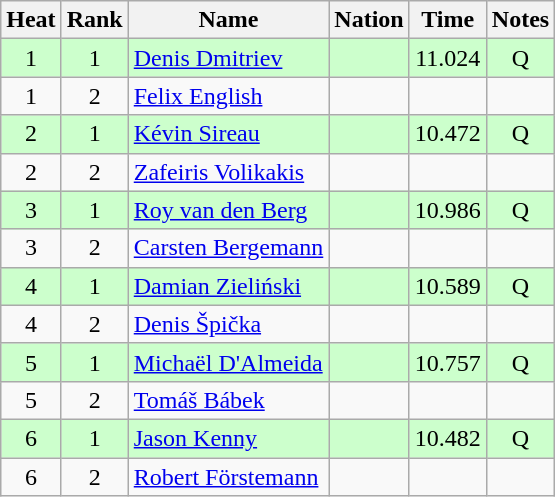<table class="wikitable sortable" style="text-align:center">
<tr>
<th>Heat</th>
<th>Rank</th>
<th>Name</th>
<th>Nation</th>
<th>Time</th>
<th>Notes</th>
</tr>
<tr style="background: #ccffcc;">
<td>1</td>
<td>1</td>
<td align=left><a href='#'>Denis Dmitriev</a></td>
<td align=left></td>
<td>11.024</td>
<td>Q</td>
</tr>
<tr>
<td>1</td>
<td>2</td>
<td align=left><a href='#'>Felix English</a></td>
<td align=left></td>
<td></td>
<td></td>
</tr>
<tr style="background: #ccffcc;">
<td>2</td>
<td>1</td>
<td align=left><a href='#'>Kévin Sireau</a></td>
<td align=left></td>
<td>10.472</td>
<td>Q</td>
</tr>
<tr>
<td>2</td>
<td>2</td>
<td align=left><a href='#'>Zafeiris Volikakis</a></td>
<td align=left></td>
<td></td>
<td></td>
</tr>
<tr style="background: #ccffcc;">
<td>3</td>
<td>1</td>
<td align=left><a href='#'>Roy van den Berg</a></td>
<td align=left></td>
<td>10.986</td>
<td>Q</td>
</tr>
<tr>
<td>3</td>
<td>2</td>
<td align=left><a href='#'>Carsten Bergemann</a></td>
<td align=left></td>
<td></td>
<td></td>
</tr>
<tr style="background: #ccffcc;">
<td>4</td>
<td>1</td>
<td align=left><a href='#'>Damian Zieliński</a></td>
<td align=left></td>
<td>10.589</td>
<td>Q</td>
</tr>
<tr>
<td>4</td>
<td>2</td>
<td align=left><a href='#'>Denis Špička</a></td>
<td align=left></td>
<td></td>
<td></td>
</tr>
<tr style="background: #ccffcc;">
<td>5</td>
<td>1</td>
<td align=left><a href='#'>Michaël D'Almeida</a></td>
<td align=left></td>
<td>10.757</td>
<td>Q</td>
</tr>
<tr>
<td>5</td>
<td>2</td>
<td align=left><a href='#'>Tomáš Bábek</a></td>
<td align=left></td>
<td></td>
<td></td>
</tr>
<tr style="background: #ccffcc;">
<td>6</td>
<td>1</td>
<td align=left><a href='#'>Jason Kenny</a></td>
<td align=left></td>
<td>10.482</td>
<td>Q</td>
</tr>
<tr>
<td>6</td>
<td>2</td>
<td align=left><a href='#'>Robert Förstemann</a></td>
<td align=left></td>
<td></td>
<td></td>
</tr>
</table>
